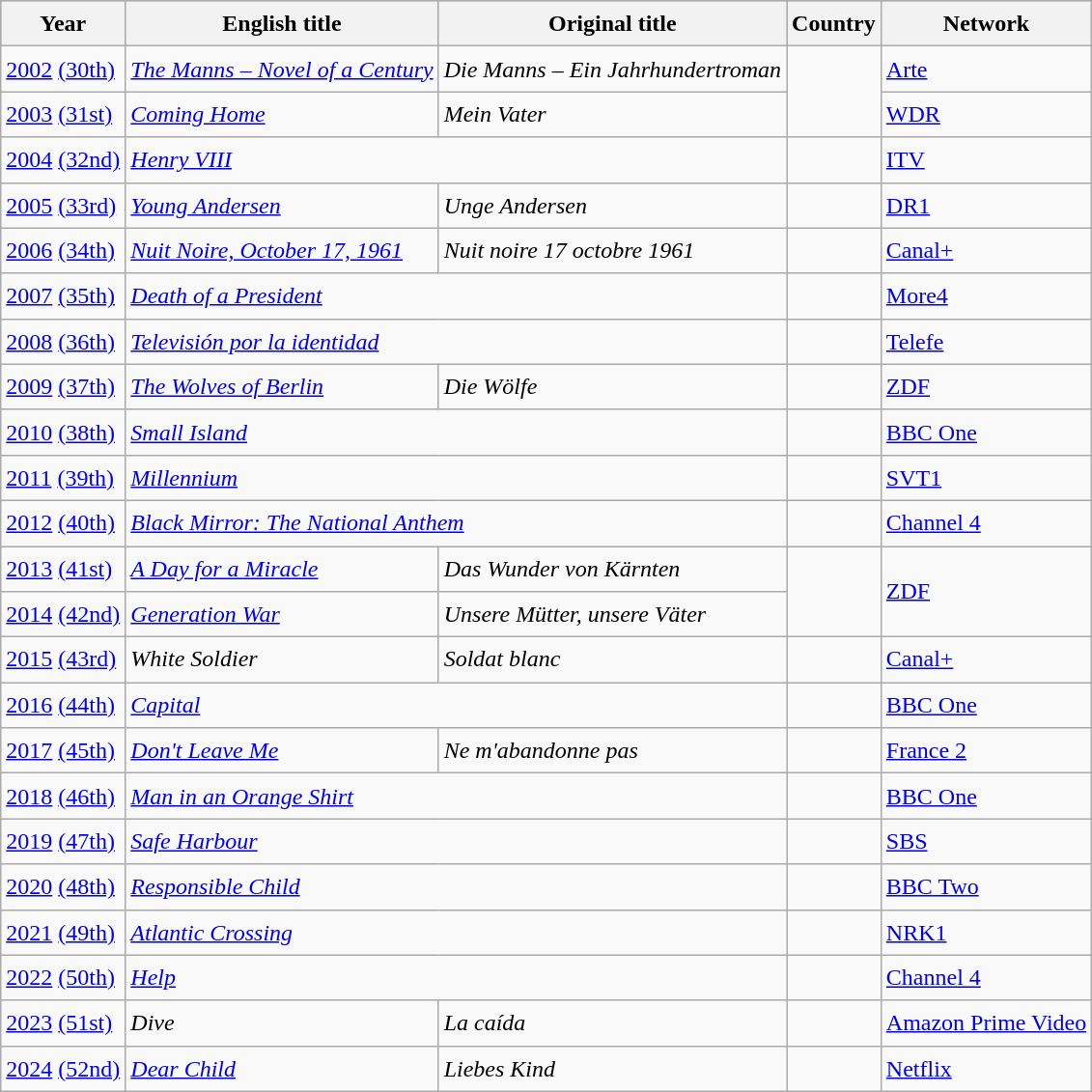<table class="wikitable" style="font-size:1.00em; line-height:1.5em;">
<tr style="background:#b0c4de; text-align:center;">
<th>Year</th>
<th>English title</th>
<th>Original title</th>
<th>Country</th>
<th>Network</th>
</tr>
<tr>
<td><a href='#'>2002</a> <a href='#'>(30th)</a></td>
<td><em><a href='#'>The Manns – Novel of a Century</a></em></td>
<td><em>Die Manns – Ein Jahrhundertroman</em></td>
<td rowspan=2></td>
<td><a href='#'>Arte</a></td>
</tr>
<tr>
<td><a href='#'>2003</a> <a href='#'>(31st)</a></td>
<td><em><a href='#'>Coming Home</a></em></td>
<td><em>Mein Vater</em></td>
<td><a href='#'>WDR</a></td>
</tr>
<tr>
<td><a href='#'>2004</a> <a href='#'>(32nd)</a></td>
<td colspan=2><em><a href='#'>Henry VIII</a></em></td>
<td></td>
<td><a href='#'>ITV</a></td>
</tr>
<tr>
<td><a href='#'>2005</a> <a href='#'>(33rd)</a></td>
<td><em><a href='#'>Young Andersen</a></em></td>
<td><em>Unge Andersen</em></td>
<td></td>
<td><a href='#'>DR1</a></td>
</tr>
<tr>
<td><a href='#'>2006</a> <a href='#'>(34th)</a></td>
<td><em><a href='#'>Nuit Noire, October 17, 1961</a></em></td>
<td><em>Nuit noire 17 octobre 1961</em></td>
<td></td>
<td><a href='#'>Canal+</a></td>
</tr>
<tr>
<td><a href='#'>2007</a> <a href='#'>(35th)</a></td>
<td colspan=2><em><a href='#'>Death of a President</a></em></td>
<td></td>
<td><a href='#'>More4</a></td>
</tr>
<tr>
<td><a href='#'>2008</a> <a href='#'>(36th)</a></td>
<td colspan=2><em><a href='#'>Televisión por la identidad</a></em></td>
<td></td>
<td><a href='#'>Telefe</a></td>
</tr>
<tr>
<td><a href='#'>2009</a> <a href='#'>(37th)</a></td>
<td><em><a href='#'>The Wolves of Berlin</a></em></td>
<td><em>Die Wölfe</em></td>
<td></td>
<td><a href='#'>ZDF</a></td>
</tr>
<tr>
<td><a href='#'>2010</a> <a href='#'>(38th)</a></td>
<td colspan=2><em><a href='#'>Small Island</a></em></td>
<td></td>
<td><a href='#'>BBC One</a></td>
</tr>
<tr>
<td><a href='#'>2011</a> <a href='#'>(39th)</a></td>
<td colspan=2><em><a href='#'>Millennium</a></em></td>
<td></td>
<td><a href='#'>SVT1</a></td>
</tr>
<tr>
<td><a href='#'>2012</a> <a href='#'>(40th)</a></td>
<td colspan=2><em><a href='#'>Black Mirror: The National Anthem</a></em></td>
<td></td>
<td><a href='#'>Channel 4</a></td>
</tr>
<tr>
<td><a href='#'>2013</a> <a href='#'>(41st)</a></td>
<td><em><a href='#'>A Day for a Miracle</a></em></td>
<td><em>Das Wunder von Kärnten</em></td>
<td rowspan=2></td>
<td rowspan=2><a href='#'>ZDF</a></td>
</tr>
<tr>
<td><a href='#'>2014</a> <a href='#'>(42nd)</a></td>
<td><em><a href='#'>Generation War</a></em></td>
<td><em>Unsere Mütter, unsere Väter</em></td>
</tr>
<tr>
<td><a href='#'>2015</a> <a href='#'>(43rd)</a></td>
<td><em>White Soldier</em></td>
<td><em>Soldat blanc</em></td>
<td></td>
<td><a href='#'>Canal+</a></td>
</tr>
<tr>
<td><a href='#'>2016</a> <a href='#'>(44th)</a></td>
<td colspan=2><em><a href='#'>Capital</a></em></td>
<td></td>
<td><a href='#'>BBC One</a></td>
</tr>
<tr>
<td><a href='#'>2017</a> <a href='#'>(45th)</a></td>
<td><em><a href='#'>Don't Leave Me</a></em></td>
<td><em>Ne m'abandonne pas</em></td>
<td></td>
<td><a href='#'>France 2</a></td>
</tr>
<tr>
<td><a href='#'>2018</a> <a href='#'>(46th)</a></td>
<td colspan=2><em><a href='#'>Man in an Orange Shirt</a></em></td>
<td></td>
<td><a href='#'>BBC One</a></td>
</tr>
<tr>
<td><a href='#'>2019</a> <a href='#'>(47th)</a></td>
<td colspan=2><em><a href='#'>Safe Harbour</a></em></td>
<td></td>
<td><a href='#'>SBS</a></td>
</tr>
<tr>
<td><a href='#'>2020</a> <a href='#'>(48th)</a></td>
<td colspan=2><em><a href='#'>Responsible Child</a></em></td>
<td></td>
<td><a href='#'>BBC Two</a></td>
</tr>
<tr>
<td><a href='#'>2021</a> <a href='#'>(49th)</a></td>
<td colspan=2><em><a href='#'>Atlantic Crossing</a></em></td>
<td></td>
<td><a href='#'>NRK1</a></td>
</tr>
<tr>
<td><a href='#'>2022</a> <a href='#'>(50th)</a></td>
<td colspan=2><em><a href='#'>Help</a></em></td>
<td></td>
<td><a href='#'>Channel 4</a></td>
</tr>
<tr>
<td><a href='#'>2023</a> <a href='#'>(51st)</a></td>
<td><em>Dive</em></td>
<td><em>La caída</em></td>
<td></td>
<td><a href='#'>Amazon Prime Video</a></td>
</tr>
<tr>
<td><a href='#'>2024</a> <a href='#'>(52nd)</a></td>
<td><em><a href='#'>Dear Child</a></em></td>
<td><em>Liebes Kind</em></td>
<td></td>
<td><a href='#'>Netflix</a></td>
</tr>
</table>
